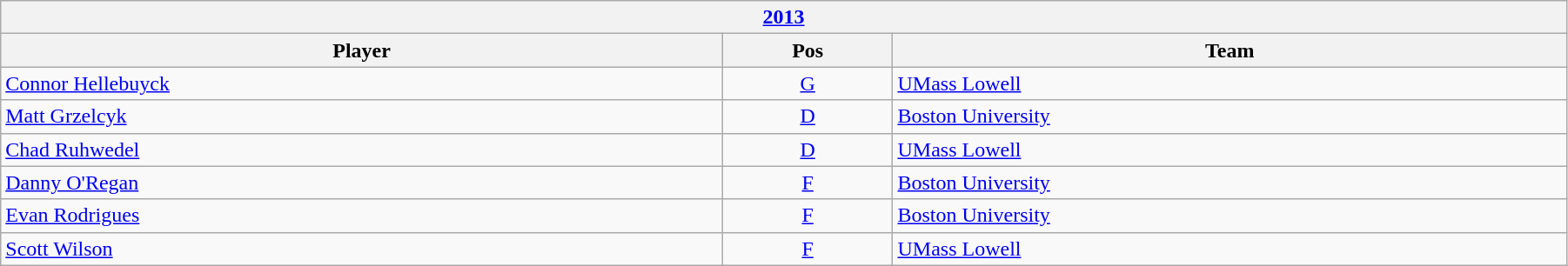<table class="wikitable" width=95%>
<tr>
<th colspan=3><a href='#'>2013</a></th>
</tr>
<tr>
<th>Player</th>
<th>Pos</th>
<th>Team</th>
</tr>
<tr>
<td><a href='#'>Connor Hellebuyck</a></td>
<td align=center><a href='#'>G</a></td>
<td><a href='#'>UMass Lowell</a></td>
</tr>
<tr>
<td><a href='#'>Matt Grzelcyk</a></td>
<td align=center><a href='#'>D</a></td>
<td><a href='#'>Boston University</a></td>
</tr>
<tr>
<td><a href='#'>Chad Ruhwedel</a></td>
<td align=center><a href='#'>D</a></td>
<td><a href='#'>UMass Lowell</a></td>
</tr>
<tr>
<td><a href='#'>Danny O'Regan</a></td>
<td align=center><a href='#'>F</a></td>
<td><a href='#'>Boston University</a></td>
</tr>
<tr>
<td><a href='#'>Evan Rodrigues</a></td>
<td align=center><a href='#'>F</a></td>
<td><a href='#'>Boston University</a></td>
</tr>
<tr>
<td><a href='#'>Scott Wilson</a></td>
<td align=center><a href='#'>F</a></td>
<td><a href='#'>UMass Lowell</a></td>
</tr>
</table>
